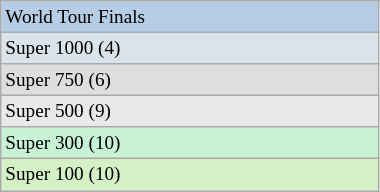<table class="wikitable"style="font-size:80%; width:20%">
<tr bgcolor="#B6CDE5">
<td>World Tour Finals</td>
</tr>
<tr bgcolor="#DAE4EA">
<td>Super 1000 (4)</td>
</tr>
<tr bgcolor="#DEDEDC">
<td>Super 750 (6)</td>
</tr>
<tr bgcolor="#E9E9E9">
<td>Super 500 (9)</td>
</tr>
<tr bgcolor="#C7F2D5">
<td>Super 300 (10)</td>
</tr>
<tr bgcolor="#D4F1C5">
<td>Super 100 (10)</td>
</tr>
</table>
